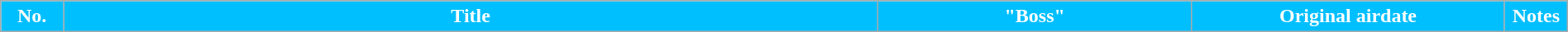<table class="wikitable plainrowheaders" style="width:100%; background:#fff;">
<tr style="color:#fff;">
<th style="background:#00BFFF; width:4%">No.</th>
<th style="background:#00BFFF">Title</th>
<th style="background:#00BFFF; width:20%">"Boss"</th>
<th style="background:#00BFFF; width:20%">Original airdate</th>
<th style="background:#00BFFF; width:4%">Notes<br>
</th>
</tr>
</table>
